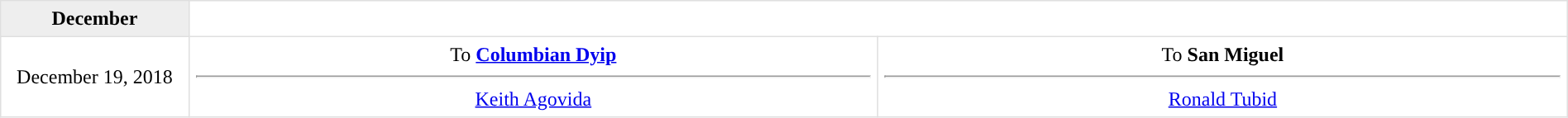<table border=1 style="border-collapse:collapse; text-align: center; width: 100%" bordercolor="#DFDFDF"  cellpadding="5">
<tr bgcolor="eeeeee">
<th>December</th>
</tr>
<tr>
<td style="width:12%" rowspan=4>December 19, 2018</td>
<td style="width:44%" valign="top">To <strong><a href='#'>Columbian Dyip</a></strong><hr><a href='#'>Keith Agovida</a></td>
<td style="width:44%" valign="top">To <strong>San Miguel</strong><hr><a href='#'>Ronald Tubid</a></td>
</tr>
</table>
